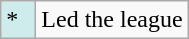<table class="wikitable">
<tr>
<td style="background:#CFECEC; width:1em">*</td>
<td>Led the league</td>
</tr>
</table>
